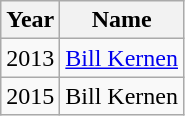<table class="wikitable">
<tr>
<th>Year</th>
<th>Name</th>
</tr>
<tr>
<td>2013</td>
<td><a href='#'>Bill Kernen</a></td>
</tr>
<tr>
<td>2015</td>
<td>Bill Kernen</td>
</tr>
</table>
